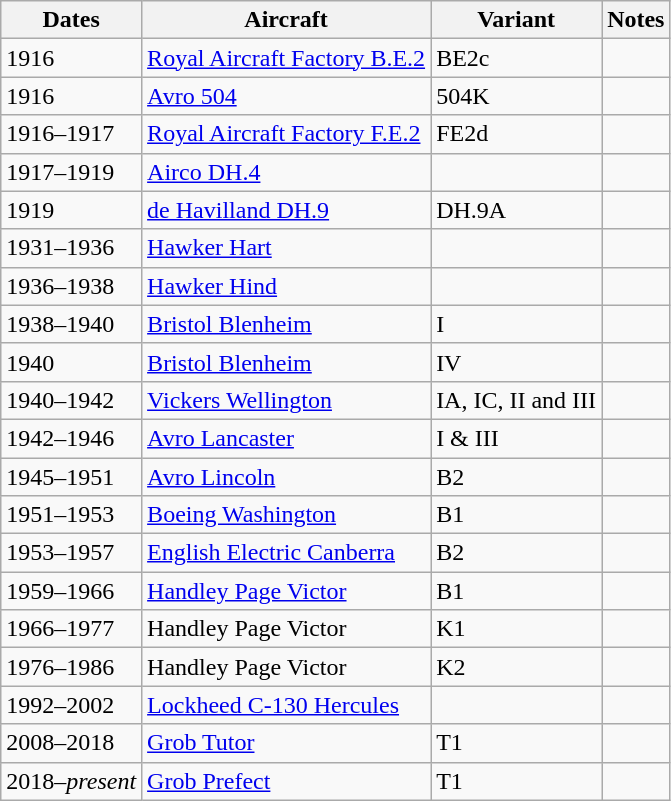<table class="wikitable">
<tr>
<th>Dates</th>
<th>Aircraft</th>
<th>Variant</th>
<th>Notes</th>
</tr>
<tr>
<td>1916</td>
<td><a href='#'>Royal Aircraft Factory B.E.2</a></td>
<td>BE2c</td>
<td></td>
</tr>
<tr>
<td>1916</td>
<td><a href='#'>Avro 504</a></td>
<td>504K</td>
<td></td>
</tr>
<tr>
<td>1916–1917</td>
<td><a href='#'>Royal Aircraft Factory F.E.2</a></td>
<td>FE2d</td>
<td></td>
</tr>
<tr>
<td>1917–1919</td>
<td><a href='#'>Airco DH.4</a></td>
<td></td>
<td></td>
</tr>
<tr>
<td>1919</td>
<td><a href='#'>de Havilland DH.9</a></td>
<td>DH.9A</td>
<td></td>
</tr>
<tr>
<td>1931–1936</td>
<td><a href='#'>Hawker Hart</a></td>
<td></td>
<td></td>
</tr>
<tr>
<td>1936–1938</td>
<td><a href='#'>Hawker Hind</a></td>
<td></td>
<td></td>
</tr>
<tr>
<td>1938–1940</td>
<td><a href='#'>Bristol Blenheim</a></td>
<td>I</td>
<td></td>
</tr>
<tr>
<td>1940</td>
<td><a href='#'>Bristol Blenheim</a></td>
<td>IV</td>
<td></td>
</tr>
<tr>
<td>1940–1942</td>
<td><a href='#'>Vickers Wellington</a></td>
<td>IA, IC, II and III</td>
<td></td>
</tr>
<tr>
<td>1942–1946</td>
<td><a href='#'>Avro Lancaster</a></td>
<td>I & III</td>
<td></td>
</tr>
<tr>
<td>1945–1951</td>
<td><a href='#'>Avro Lincoln</a></td>
<td>B2</td>
<td></td>
</tr>
<tr>
<td>1951–1953</td>
<td><a href='#'>Boeing Washington</a></td>
<td>B1</td>
<td></td>
</tr>
<tr>
<td>1953–1957</td>
<td><a href='#'>English Electric Canberra</a></td>
<td>B2</td>
<td></td>
</tr>
<tr>
<td>1959–1966</td>
<td><a href='#'>Handley Page Victor</a></td>
<td>B1</td>
<td></td>
</tr>
<tr>
<td>1966–1977</td>
<td>Handley Page Victor</td>
<td>K1</td>
<td></td>
</tr>
<tr>
<td>1976–1986</td>
<td>Handley Page Victor</td>
<td>K2</td>
<td></td>
</tr>
<tr>
<td>1992–2002</td>
<td><a href='#'>Lockheed C-130 Hercules</a></td>
<td></td>
<td></td>
</tr>
<tr>
<td>2008–2018</td>
<td><a href='#'>Grob Tutor</a></td>
<td>T1</td>
<td></td>
</tr>
<tr>
<td>2018–<em>present</em></td>
<td><a href='#'>Grob Prefect</a></td>
<td>T1</td>
<td></td>
</tr>
</table>
